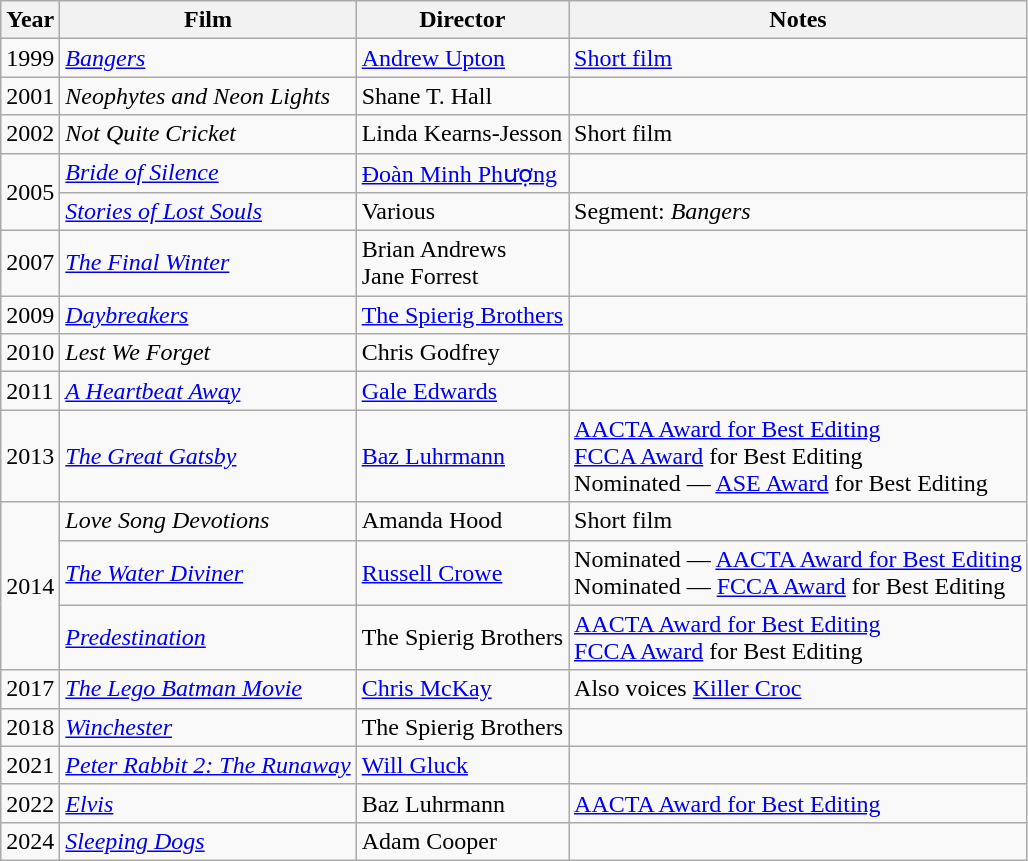<table class="wikitable">
<tr>
<th>Year</th>
<th>Film</th>
<th>Director</th>
<th>Notes</th>
</tr>
<tr>
<td>1999</td>
<td><em><a href='#'>Bangers</a></em></td>
<td><a href='#'>Andrew Upton</a></td>
<td><a href='#'>Short film</a></td>
</tr>
<tr>
<td>2001</td>
<td><em>Neophytes and Neon Lights</em></td>
<td>Shane T. Hall</td>
<td></td>
</tr>
<tr>
<td>2002</td>
<td><em>Not Quite Cricket</em></td>
<td>Linda Kearns-Jesson</td>
<td>Short film</td>
</tr>
<tr>
<td rowspan=2>2005</td>
<td><em><a href='#'>Bride of Silence</a></em></td>
<td><a href='#'>Đoàn Minh Phượng</a></td>
<td></td>
</tr>
<tr>
<td><em><a href='#'>Stories of Lost Souls</a></em></td>
<td>Various</td>
<td>Segment: <em>Bangers</em></td>
</tr>
<tr>
<td>2007</td>
<td><em><a href='#'>The Final Winter</a></em></td>
<td>Brian Andrews<br>Jane Forrest</td>
<td></td>
</tr>
<tr>
<td>2009</td>
<td><em><a href='#'>Daybreakers</a></em></td>
<td><a href='#'>The Spierig Brothers</a></td>
<td></td>
</tr>
<tr>
<td>2010</td>
<td><em>Lest We Forget</em></td>
<td>Chris Godfrey</td>
<td></td>
</tr>
<tr>
<td>2011</td>
<td><em><a href='#'>A Heartbeat Away</a></em></td>
<td><a href='#'>Gale Edwards</a></td>
<td></td>
</tr>
<tr>
<td>2013</td>
<td><em><a href='#'>The Great Gatsby</a></em></td>
<td><a href='#'>Baz Luhrmann</a></td>
<td><a href='#'>AACTA Award for Best Editing</a><br><a href='#'>FCCA Award</a> for Best Editing<br>Nominated — <a href='#'>ASE Award</a> for Best Editing</td>
</tr>
<tr>
<td rowspan=3>2014</td>
<td><em>Love Song Devotions</em></td>
<td>Amanda Hood</td>
<td>Short film</td>
</tr>
<tr>
<td><em><a href='#'>The Water Diviner</a></em></td>
<td><a href='#'>Russell Crowe</a></td>
<td>Nominated — <a href='#'>AACTA Award for Best Editing</a><br>Nominated — <a href='#'>FCCA Award</a> for Best Editing</td>
</tr>
<tr>
<td><em><a href='#'>Predestination</a></em></td>
<td>The Spierig Brothers</td>
<td><a href='#'>AACTA Award for Best Editing</a><br><a href='#'>FCCA Award</a> for Best Editing</td>
</tr>
<tr>
<td>2017</td>
<td><em><a href='#'>The Lego Batman Movie</a></em></td>
<td><a href='#'>Chris McKay</a></td>
<td>Also voices <a href='#'>Killer Croc</a></td>
</tr>
<tr>
<td>2018</td>
<td><em><a href='#'>Winchester</a></em></td>
<td>The Spierig Brothers</td>
<td></td>
</tr>
<tr>
<td>2021</td>
<td><em><a href='#'>Peter Rabbit 2: The Runaway</a></em></td>
<td><a href='#'>Will Gluck</a></td>
<td></td>
</tr>
<tr>
<td>2022</td>
<td><em><a href='#'>Elvis</a></em></td>
<td>Baz Luhrmann</td>
<td><a href='#'>AACTA Award for Best Editing</a></td>
</tr>
<tr>
<td>2024</td>
<td><em><a href='#'>Sleeping Dogs</a></em></td>
<td>Adam Cooper</td>
<td></td>
</tr>
</table>
